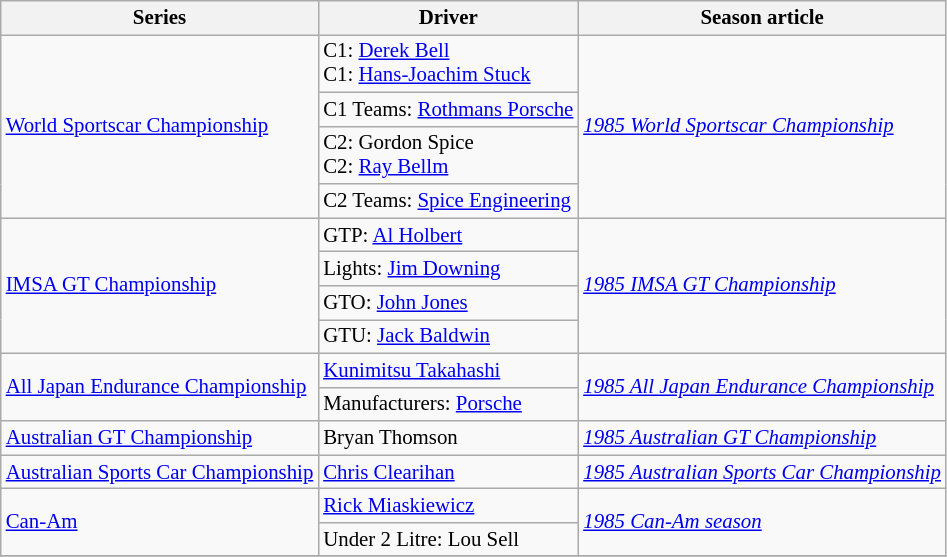<table class="wikitable" style="font-size: 87%;">
<tr>
<th>Series</th>
<th>Driver</th>
<th>Season article</th>
</tr>
<tr>
<td rowspan=4><a href='#'>World Sportscar Championship</a></td>
<td>C1:  <a href='#'>Derek Bell</a><br>C1:  <a href='#'>Hans-Joachim Stuck</a></td>
<td rowspan=4><em><a href='#'>1985 World Sportscar Championship</a></em></td>
</tr>
<tr>
<td>C1 Teams:  <a href='#'>Rothmans Porsche</a></td>
</tr>
<tr>
<td>C2:  Gordon Spice<br>C2:  <a href='#'>Ray Bellm</a></td>
</tr>
<tr>
<td>C2 Teams:  <a href='#'>Spice Engineering</a></td>
</tr>
<tr>
<td rowspan=4><a href='#'>IMSA GT Championship</a></td>
<td>GTP:  <a href='#'>Al Holbert</a></td>
<td rowspan=4><em><a href='#'>1985 IMSA GT Championship</a></em></td>
</tr>
<tr>
<td>Lights:  <a href='#'>Jim Downing</a></td>
</tr>
<tr>
<td>GTO:  <a href='#'>John Jones</a></td>
</tr>
<tr>
<td>GTU:  <a href='#'>Jack Baldwin</a></td>
</tr>
<tr>
<td rowspan=2><a href='#'>All Japan Endurance Championship</a></td>
<td> <a href='#'>Kunimitsu Takahashi</a></td>
<td rowspan=2><em><a href='#'>1985 All Japan Endurance Championship</a></em></td>
</tr>
<tr>
<td>Manufacturers:  <a href='#'>Porsche</a></td>
</tr>
<tr>
<td><a href='#'>Australian GT Championship</a></td>
<td> Bryan Thomson</td>
<td><em><a href='#'>1985 Australian GT Championship</a></em></td>
</tr>
<tr>
<td><a href='#'>Australian Sports Car Championship</a></td>
<td> <a href='#'>Chris Clearihan</a></td>
<td><em><a href='#'>1985 Australian Sports Car Championship</a></em></td>
</tr>
<tr>
<td rowspan=2><a href='#'>Can-Am</a></td>
<td> <a href='#'>Rick Miaskiewicz</a></td>
<td rowspan=2><em><a href='#'>1985 Can-Am season</a></em></td>
</tr>
<tr>
<td>Under 2 Litre:  Lou Sell</td>
</tr>
<tr>
</tr>
</table>
